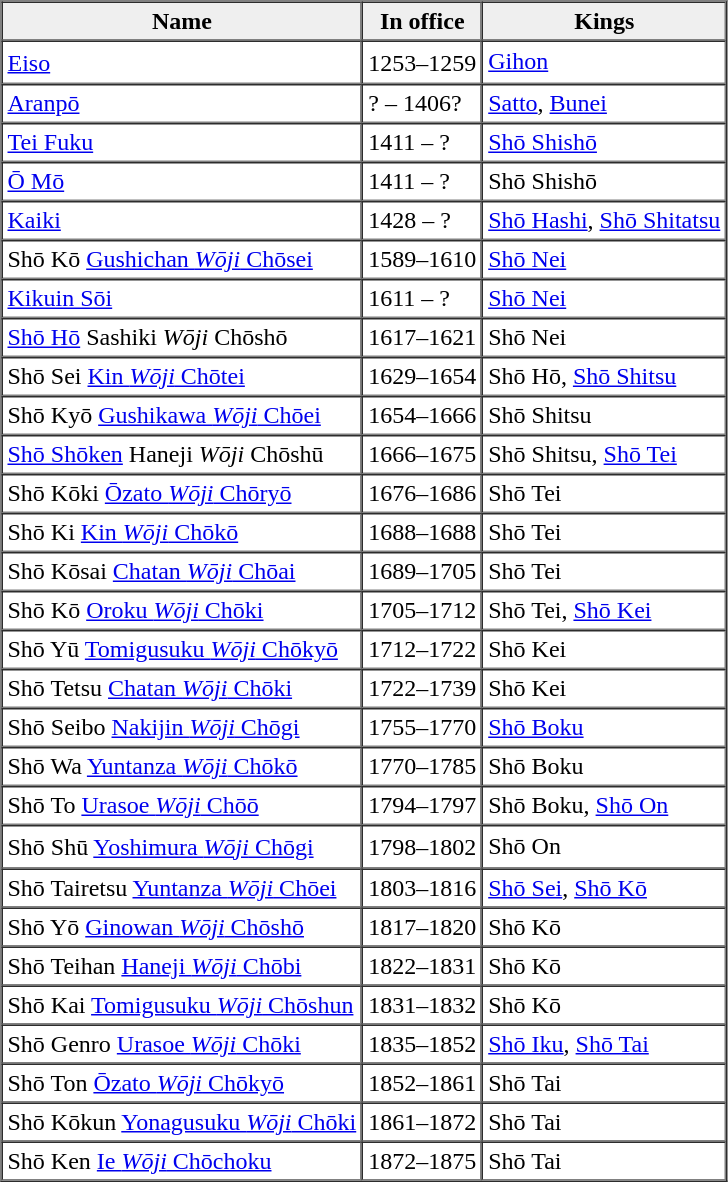<table border=1 cellpadding=3 cellspacing=0>
<tr>
<th align="center" style="background:#efefef;">Name</th>
<th align="center" style="background:#efefef;">In office</th>
<th align="center" style="background:#efefef;">Kings</th>
</tr>
<tr>
<td><a href='#'>Eiso</a><br></td>
<td>1253–1259</td>
<td><a href='#'>Gihon</a> 　</td>
</tr>
<tr>
<td><a href='#'>Aranpō</a><br></td>
<td>? – 1406?</td>
<td><a href='#'>Satto</a>, <a href='#'>Bunei</a></td>
</tr>
<tr>
<td><a href='#'>Tei Fuku</a><br></td>
<td>1411 – ?</td>
<td><a href='#'>Shō Shishō</a></td>
</tr>
<tr>
<td><a href='#'>Ō Mō</a><br></td>
<td>1411 – ?</td>
<td>Shō Shishō</td>
</tr>
<tr>
<td><a href='#'>Kaiki</a><br></td>
<td>1428 – ?</td>
<td><a href='#'>Shō Hashi</a>, <a href='#'>Shō Shitatsu</a></td>
</tr>
<tr>
<td>Shō Kō <a href='#'>Gushichan <em>Wōji</em> Chōsei</a><br></td>
<td>1589–1610</td>
<td><a href='#'>Shō Nei</a></td>
</tr>
<tr>
<td><a href='#'>Kikuin Sōi</a><br></td>
<td>1611 – ?</td>
<td><a href='#'>Shō Nei</a></td>
</tr>
<tr>
<td><a href='#'>Shō Hō</a> Sashiki <em>Wōji</em> Chōshō<br></td>
<td>1617–1621</td>
<td>Shō Nei</td>
</tr>
<tr>
<td>Shō Sei <a href='#'>Kin <em>Wōji</em> Chōtei</a><br></td>
<td>1629–1654</td>
<td>Shō Hō, <a href='#'>Shō Shitsu</a></td>
</tr>
<tr>
<td>Shō Kyō <a href='#'>Gushikawa <em>Wōji</em> Chōei</a><br></td>
<td>1654–1666</td>
<td>Shō Shitsu</td>
</tr>
<tr>
<td><a href='#'>Shō Shōken</a> Haneji <em>Wōji</em> Chōshū<br></td>
<td>1666–1675</td>
<td>Shō Shitsu, <a href='#'>Shō Tei</a></td>
</tr>
<tr>
<td>Shō Kōki <a href='#'>Ōzato <em>Wōji</em> Chōryō</a><br></td>
<td>1676–1686</td>
<td>Shō Tei</td>
</tr>
<tr>
<td>Shō Ki <a href='#'>Kin <em>Wōji</em> Chōkō</a><br></td>
<td>1688–1688</td>
<td>Shō Tei</td>
</tr>
<tr>
<td>Shō Kōsai <a href='#'>Chatan <em>Wōji</em> Chōai</a><br></td>
<td>1689–1705</td>
<td>Shō Tei</td>
</tr>
<tr>
<td>Shō Kō <a href='#'>Oroku <em>Wōji</em> Chōki</a><br></td>
<td>1705–1712</td>
<td>Shō Tei, <a href='#'>Shō Kei</a></td>
</tr>
<tr>
<td>Shō Yū <a href='#'>Tomigusuku <em>Wōji</em> Chōkyō</a><br></td>
<td>1712–1722</td>
<td>Shō Kei</td>
</tr>
<tr>
<td>Shō Tetsu <a href='#'>Chatan <em>Wōji</em> Chōki</a><br></td>
<td>1722–1739</td>
<td>Shō Kei</td>
</tr>
<tr>
<td>Shō Seibo <a href='#'>Nakijin <em>Wōji</em> Chōgi</a><br></td>
<td>1755–1770</td>
<td><a href='#'>Shō Boku</a></td>
</tr>
<tr>
<td>Shō Wa <a href='#'>Yuntanza <em>Wōji</em> Chōkō</a><br></td>
<td>1770–1785</td>
<td>Shō Boku</td>
</tr>
<tr>
<td>Shō To <a href='#'>Urasoe <em>Wōji</em> Chōō</a><br></td>
<td>1794–1797</td>
<td>Shō Boku, <a href='#'>Shō On</a></td>
</tr>
<tr>
<td>Shō Shū <a href='#'>Yoshimura <em>Wōji</em> Chōgi</a><br></td>
<td>1798–1802</td>
<td>Shō On 　</td>
</tr>
<tr>
<td>Shō Tairetsu <a href='#'>Yuntanza <em>Wōji</em> Chōei</a><br></td>
<td>1803–1816</td>
<td><a href='#'>Shō Sei</a>, <a href='#'>Shō Kō</a></td>
</tr>
<tr>
<td>Shō Yō <a href='#'>Ginowan <em>Wōji</em> Chōshō</a><br></td>
<td>1817–1820</td>
<td>Shō Kō</td>
</tr>
<tr>
<td>Shō Teihan <a href='#'>Haneji <em>Wōji</em> Chōbi</a><br></td>
<td>1822–1831</td>
<td>Shō Kō</td>
</tr>
<tr>
<td>Shō Kai <a href='#'>Tomigusuku <em>Wōji</em> Chōshun</a><br></td>
<td>1831–1832</td>
<td>Shō Kō</td>
</tr>
<tr>
<td>Shō Genro <a href='#'>Urasoe <em>Wōji</em> Chōki</a><br></td>
<td>1835–1852</td>
<td><a href='#'>Shō Iku</a>, <a href='#'>Shō Tai</a></td>
</tr>
<tr>
<td>Shō Ton <a href='#'>Ōzato <em>Wōji</em> Chōkyō</a><br></td>
<td>1852–1861</td>
<td>Shō Tai</td>
</tr>
<tr>
<td>Shō Kōkun <a href='#'>Yonagusuku <em>Wōji</em> Chōki</a><br></td>
<td>1861–1872</td>
<td>Shō Tai</td>
</tr>
<tr>
<td>Shō Ken <a href='#'>Ie <em>Wōji</em> Chōchoku</a><br></td>
<td>1872–1875</td>
<td>Shō Tai</td>
</tr>
<tr>
</tr>
</table>
